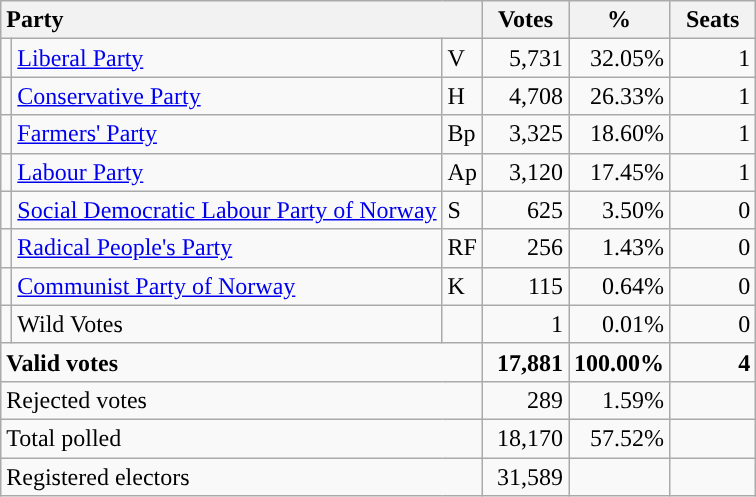<table class="wikitable" border="1" style="text-align:right;">
<tr>
<th style="text-align:left;" colspan=3>Party</th>
<th align=center width="50">Votes</th>
<th align=center width="50">%</th>
<th align=center width="50">Seats</th>
</tr>
<tr>
<td style="color:inherit;background:"></td>
<td align=left><a href='#'>Liberal Party</a></td>
<td align=left>V</td>
<td>5,731</td>
<td>32.05%</td>
<td>1</td>
</tr>
<tr>
<td style="color:inherit;background:"></td>
<td align=left><a href='#'>Conservative Party</a></td>
<td align=left>H</td>
<td>4,708</td>
<td>26.33%</td>
<td>1</td>
</tr>
<tr>
<td style="color:inherit;background:"></td>
<td align=left><a href='#'>Farmers' Party</a></td>
<td align=left>Bp</td>
<td>3,325</td>
<td>18.60%</td>
<td>1</td>
</tr>
<tr>
<td style="color:inherit;background:"></td>
<td align=left><a href='#'>Labour Party</a></td>
<td align=left>Ap</td>
<td>3,120</td>
<td>17.45%</td>
<td>1</td>
</tr>
<tr>
<td style="color:inherit;background:"></td>
<td align=left><a href='#'>Social Democratic Labour Party of Norway</a></td>
<td align=left>S</td>
<td>625</td>
<td>3.50%</td>
<td>0</td>
</tr>
<tr>
<td></td>
<td align=left><a href='#'>Radical People's Party</a></td>
<td align=left>RF</td>
<td>256</td>
<td>1.43%</td>
<td>0</td>
</tr>
<tr>
<td style="color:inherit;background:"></td>
<td align=left><a href='#'>Communist Party of Norway</a></td>
<td align=left>K</td>
<td>115</td>
<td>0.64%</td>
<td>0</td>
</tr>
<tr>
<td></td>
<td align=left>Wild Votes</td>
<td align=left></td>
<td>1</td>
<td>0.01%</td>
<td>0</td>
</tr>
<tr style="font-weight:bold">
<td align=left colspan=3>Valid votes</td>
<td>17,881</td>
<td>100.00%</td>
<td>4</td>
</tr>
<tr>
<td align=left colspan=3>Rejected votes</td>
<td>289</td>
<td>1.59%</td>
<td></td>
</tr>
<tr>
<td align=left colspan=3>Total polled</td>
<td>18,170</td>
<td>57.52%</td>
<td></td>
</tr>
<tr>
<td align=left colspan=3>Registered electors</td>
<td>31,589</td>
<td></td>
<td></td>
</tr>
</table>
